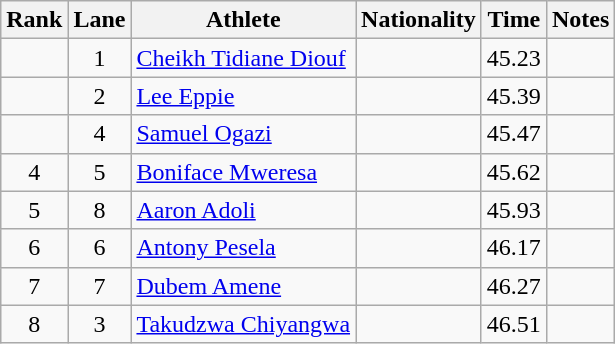<table class="wikitable sortable" style="text-align:center">
<tr>
<th>Rank</th>
<th>Lane</th>
<th>Athlete</th>
<th>Nationality</th>
<th>Time</th>
<th>Notes</th>
</tr>
<tr>
<td></td>
<td>1</td>
<td align="left"><a href='#'>Cheikh Tidiane Diouf</a></td>
<td align=left></td>
<td>45.23</td>
<td></td>
</tr>
<tr>
<td></td>
<td>2</td>
<td align="left"><a href='#'>Lee Eppie</a></td>
<td align=left></td>
<td>45.39</td>
<td></td>
</tr>
<tr>
<td></td>
<td>4</td>
<td align="left"><a href='#'>Samuel Ogazi</a></td>
<td align=left></td>
<td>45.47</td>
<td></td>
</tr>
<tr>
<td>4</td>
<td>5</td>
<td align="left"><a href='#'>Boniface Mweresa</a></td>
<td align=left></td>
<td>45.62</td>
<td></td>
</tr>
<tr>
<td>5</td>
<td>8</td>
<td align="left"><a href='#'>Aaron Adoli</a></td>
<td align=left></td>
<td>45.93</td>
<td></td>
</tr>
<tr>
<td>6</td>
<td>6</td>
<td align="left"><a href='#'>Antony Pesela</a></td>
<td align=left></td>
<td>46.17</td>
<td></td>
</tr>
<tr>
<td>7</td>
<td>7</td>
<td align="left"><a href='#'>Dubem Amene</a></td>
<td align=left></td>
<td>46.27</td>
<td></td>
</tr>
<tr>
<td>8</td>
<td>3</td>
<td align="left"><a href='#'>Takudzwa Chiyangwa</a></td>
<td align=left></td>
<td>46.51</td>
<td></td>
</tr>
</table>
